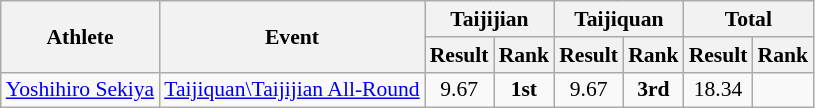<table class=wikitable style="font-size:90%">
<tr>
<th rowspan="2">Athlete</th>
<th rowspan="2">Event</th>
<th colspan="2">Taijijian</th>
<th colspan="2">Taijiquan</th>
<th colspan="2">Total</th>
</tr>
<tr>
<th>Result</th>
<th>Rank</th>
<th>Result</th>
<th>Rank</th>
<th>Result</th>
<th>Rank</th>
</tr>
<tr>
<td><a href='#'>Yoshihiro Sekiya</a></td>
<td><a href='#'>Taijiquan\Taijijian All-Round</a></td>
<td align=center>9.67</td>
<td align=center><strong>1st</strong></td>
<td align=center>9.67</td>
<td align=center><strong>3rd</strong></td>
<td align=center>18.34</td>
<td align=center></td>
</tr>
</table>
